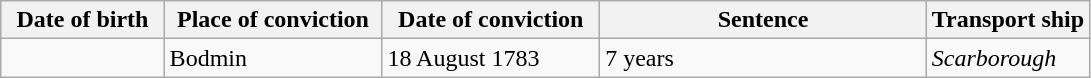<table class="wikitable sortable plainrowheaders" style="width=1024px;">
<tr>
<th style="width: 15%;">Date of birth</th>
<th style="width: 20%;">Place of conviction</th>
<th style="width: 20%;">Date of conviction</th>
<th style="width: 30%;">Sentence</th>
<th style="width: 15%;">Transport ship</th>
</tr>
<tr>
<td></td>
<td>Bodmin</td>
<td>18 August 1783</td>
<td>7 years</td>
<td><em>Scarborough</em></td>
</tr>
</table>
